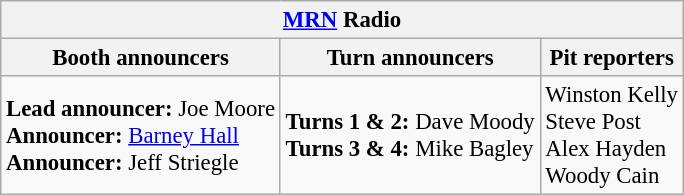<table class="wikitable" style="font-size: 95%;">
<tr>
<th colspan="3"><a href='#'>MRN</a> Radio</th>
</tr>
<tr>
<th>Booth announcers</th>
<th>Turn announcers</th>
<th>Pit reporters</th>
</tr>
<tr>
<td><strong>Lead announcer:</strong> Joe Moore<br><strong>Announcer:</strong> <a href='#'>Barney Hall</a><br><strong>Announcer:</strong> Jeff Striegle</td>
<td><strong>Turns 1 & 2:</strong> Dave Moody<br><strong>Turns 3 & 4:</strong> Mike Bagley</td>
<td>Winston Kelly<br>Steve Post<br>Alex Hayden<br>Woody Cain</td>
</tr>
</table>
